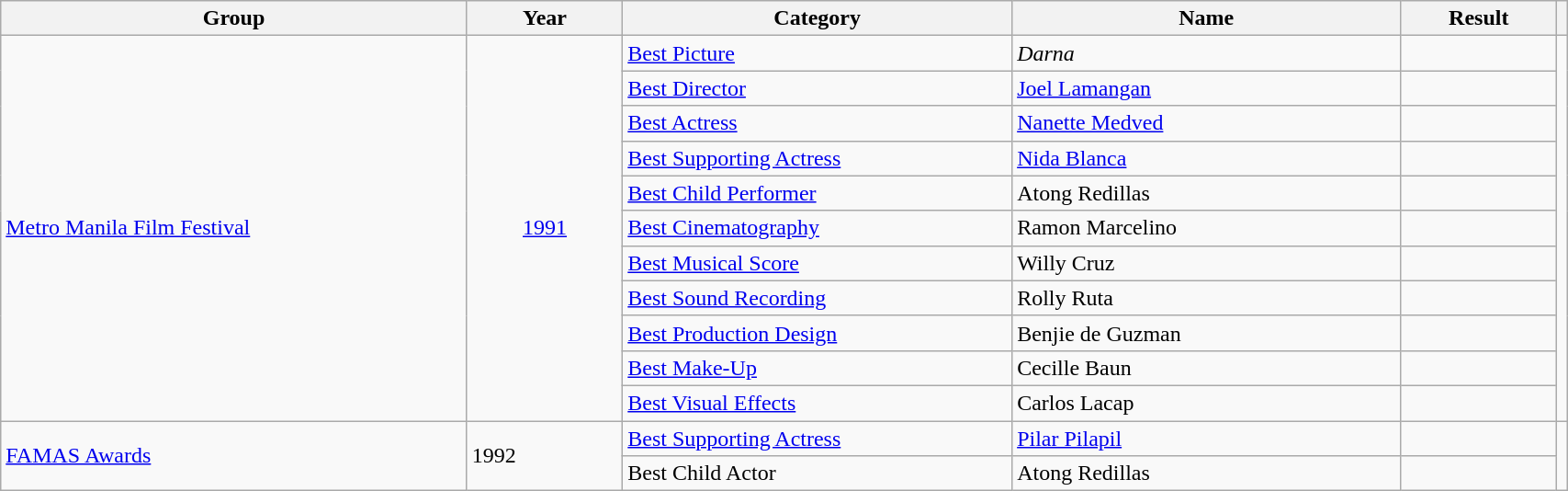<table | width="90%" class="wikitable sortable">
<tr>
<th width="30%">Group</th>
<th width="10%">Year</th>
<th width="25%">Category</th>
<th width="25%">Name</th>
<th width="10%">Result</th>
<th></th>
</tr>
<tr>
<td rowspan="11" align="left"><a href='#'>Metro Manila Film Festival</a></td>
<td rowspan="11" align="center"><a href='#'>1991</a></td>
<td align="left"><a href='#'>Best Picture</a></td>
<td><em>Darna</em></td>
<td></td>
<td rowspan="11"></td>
</tr>
<tr>
<td><a href='#'>Best Director</a></td>
<td><a href='#'>Joel Lamangan</a></td>
<td></td>
</tr>
<tr>
<td><a href='#'>Best Actress</a></td>
<td><a href='#'>Nanette Medved</a></td>
<td></td>
</tr>
<tr>
<td><a href='#'>Best Supporting Actress</a></td>
<td><a href='#'>Nida Blanca</a></td>
<td></td>
</tr>
<tr>
<td><a href='#'>Best Child Performer</a></td>
<td>Atong Redillas</td>
<td></td>
</tr>
<tr>
<td><a href='#'>Best Cinematography</a></td>
<td>Ramon Marcelino</td>
<td></td>
</tr>
<tr>
<td><a href='#'>Best Musical Score</a></td>
<td>Willy Cruz</td>
<td></td>
</tr>
<tr>
<td><a href='#'>Best Sound Recording</a></td>
<td>Rolly Ruta</td>
<td></td>
</tr>
<tr>
<td><a href='#'>Best Production Design</a></td>
<td>Benjie de Guzman</td>
<td></td>
</tr>
<tr>
<td><a href='#'>Best Make-Up</a></td>
<td>Cecille Baun</td>
<td></td>
</tr>
<tr>
<td><a href='#'>Best Visual Effects</a></td>
<td>Carlos Lacap</td>
<td></td>
</tr>
<tr>
<td rowspan="2"><a href='#'>FAMAS Awards</a></td>
<td rowspan="2">1992</td>
<td><a href='#'>Best Supporting Actress</a></td>
<td><a href='#'>Pilar Pilapil</a></td>
<td></td>
<td rowspan="2"></td>
</tr>
<tr>
<td>Best Child Actor</td>
<td>Atong Redillas</td>
<td></td>
</tr>
</table>
